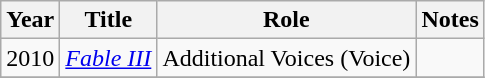<table class="wikitable sortable">
<tr>
<th>Year</th>
<th>Title</th>
<th>Role</th>
<th>Notes</th>
</tr>
<tr>
<td>2010</td>
<td><em><a href='#'>Fable III</a></em></td>
<td>Additional Voices (Voice)</td>
<td></td>
</tr>
<tr>
</tr>
</table>
